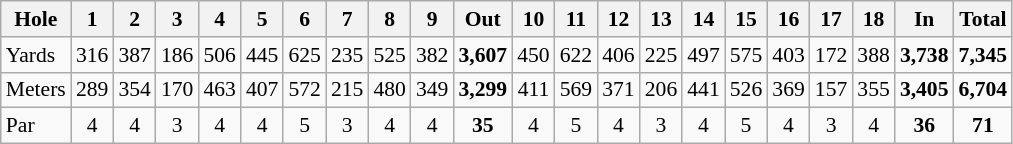<table class="wikitable" style="font-size:90%; text-align:center">
<tr>
<th align=left>Hole</th>
<th>1</th>
<th>2</th>
<th>3</th>
<th>4</th>
<th>5</th>
<th>6</th>
<th>7</th>
<th>8</th>
<th>9</th>
<th>Out</th>
<th>10</th>
<th>11</th>
<th>12</th>
<th>13</th>
<th>14</th>
<th>15</th>
<th>16</th>
<th>17</th>
<th>18</th>
<th>In</th>
<th>Total</th>
</tr>
<tr>
<td align=left>Yards</td>
<td>316</td>
<td>387</td>
<td>186</td>
<td>506</td>
<td>445</td>
<td>625</td>
<td>235</td>
<td>525</td>
<td>382</td>
<td><strong>3,607</strong></td>
<td>450</td>
<td>622</td>
<td>406</td>
<td>225</td>
<td>497</td>
<td>575</td>
<td>403</td>
<td>172</td>
<td>388</td>
<td><strong>3,738</strong></td>
<td><strong>7,345</strong></td>
</tr>
<tr>
<td align=left>Meters</td>
<td>289</td>
<td>354</td>
<td>170</td>
<td>463</td>
<td>407</td>
<td>572</td>
<td>215</td>
<td>480</td>
<td>349</td>
<td><strong>3,299</strong></td>
<td>411</td>
<td>569</td>
<td>371</td>
<td>206</td>
<td>441</td>
<td>526</td>
<td>369</td>
<td>157</td>
<td>355</td>
<td><strong>3,405</strong></td>
<td><strong>6,704</strong></td>
</tr>
<tr>
<td align=left>Par</td>
<td>4</td>
<td>4</td>
<td>3</td>
<td>4</td>
<td>4</td>
<td>5</td>
<td>3</td>
<td>4</td>
<td>4</td>
<td><strong>35</strong></td>
<td>4</td>
<td>5</td>
<td>4</td>
<td>3</td>
<td>4</td>
<td>5</td>
<td>4</td>
<td>3</td>
<td>4</td>
<td><strong>36</strong></td>
<td><strong>71</strong></td>
</tr>
</table>
